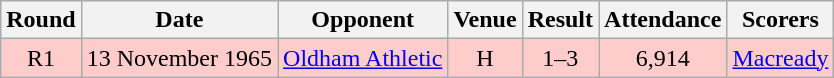<table class="wikitable" style="font-size:100%; text-align:center">
<tr>
<th>Round</th>
<th>Date</th>
<th>Opponent</th>
<th>Venue</th>
<th>Result</th>
<th>Attendance</th>
<th>Scorers</th>
</tr>
<tr style="background-color: #FFCCCC;">
<td>R1</td>
<td>13 November 1965</td>
<td><a href='#'>Oldham Athletic</a></td>
<td>H</td>
<td>1–3</td>
<td>6,914</td>
<td><a href='#'>Macready</a></td>
</tr>
</table>
